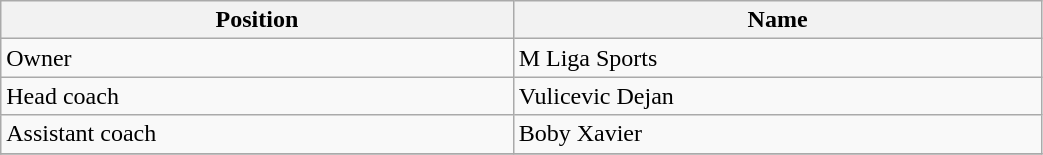<table class="wikitable"  style="font-size:100%; width:55%;">
<tr>
<th style=" text-align:center;">Position</th>
<th style=" text-align:center;">Name</th>
</tr>
<tr>
<td>Owner</td>
<td> M Liga Sports</td>
</tr>
<tr>
<td>Head coach</td>
<td> Vulicevic Dejan</td>
</tr>
<tr>
<td>Assistant coach</td>
<td> Boby Xavier</td>
</tr>
<tr>
</tr>
</table>
